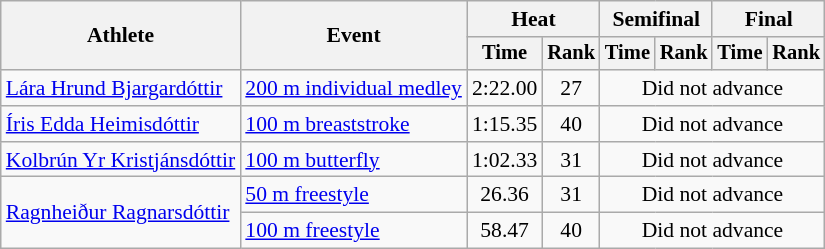<table class=wikitable style="font-size:90%">
<tr>
<th rowspan=2>Athlete</th>
<th rowspan=2>Event</th>
<th colspan="2">Heat</th>
<th colspan="2">Semifinal</th>
<th colspan="2">Final</th>
</tr>
<tr style="font-size:95%">
<th>Time</th>
<th>Rank</th>
<th>Time</th>
<th>Rank</th>
<th>Time</th>
<th>Rank</th>
</tr>
<tr align=center>
<td align=left><a href='#'>Lára Hrund Bjargardóttir</a></td>
<td align=left><a href='#'>200 m individual medley</a></td>
<td>2:22.00</td>
<td>27</td>
<td colspan=4>Did not advance</td>
</tr>
<tr align=center>
<td align=left><a href='#'>Íris Edda Heimisdóttir</a></td>
<td align=left><a href='#'>100 m breaststroke</a></td>
<td>1:15.35</td>
<td>40</td>
<td colspan=4>Did not advance</td>
</tr>
<tr align=center>
<td align=left><a href='#'>Kolbrún Yr Kristjánsdóttir</a></td>
<td align=left><a href='#'>100 m butterfly</a></td>
<td>1:02.33</td>
<td>31</td>
<td colspan=4>Did not advance</td>
</tr>
<tr align=center>
<td align=left rowspan=2><a href='#'>Ragnheiður Ragnarsdóttir</a></td>
<td align=left><a href='#'>50 m freestyle</a></td>
<td>26.36</td>
<td>31</td>
<td colspan=4>Did not advance</td>
</tr>
<tr align=center>
<td align=left><a href='#'>100 m freestyle</a></td>
<td>58.47</td>
<td>40</td>
<td colspan=4>Did not advance</td>
</tr>
</table>
